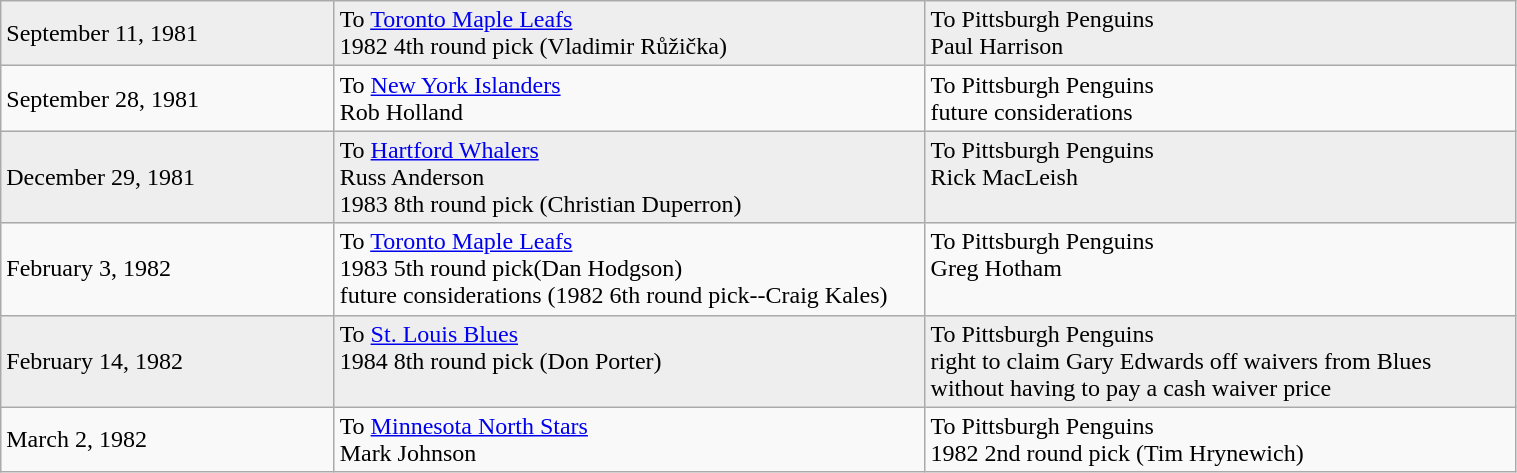<table class="wikitable" style="border:1px solid #999999; width:80%;">
<tr bgcolor="eeeeee">
<td style="width:22%;">September 11, 1981</td>
<td style="width:39%;" valign="top">To <a href='#'>Toronto Maple Leafs</a><br>1982 4th round pick (Vladimir Růžička)</td>
<td style="width:39%;" valign="top">To Pittsburgh Penguins<br>Paul Harrison</td>
</tr>
<tr>
<td style="width:22%;">September 28, 1981</td>
<td style="width:39%;" valign="top">To <a href='#'>New York Islanders</a><br>Rob Holland</td>
<td style="width:39%;" valign="top">To Pittsburgh Penguins<br>future considerations</td>
</tr>
<tr bgcolor="eeeeee">
<td style="width:22%;">December 29, 1981</td>
<td style="width:39%;" valign="top">To <a href='#'>Hartford Whalers</a><br>Russ Anderson<br>1983 8th round pick (Christian Duperron)</td>
<td style="width:39%;" valign="top">To Pittsburgh Penguins<br>Rick MacLeish</td>
</tr>
<tr>
<td style="width:22%;">February 3, 1982</td>
<td style="width:39%;" valign="top">To <a href='#'>Toronto Maple Leafs</a><br>1983 5th round pick(Dan Hodgson)<br>future considerations (1982 6th round pick--Craig Kales)</td>
<td style="width:39%;" valign="top">To Pittsburgh Penguins<br>Greg Hotham</td>
</tr>
<tr bgcolor="eeeeee">
<td style="width:22%;">February 14, 1982</td>
<td style="width:39%;" valign="top">To <a href='#'>St. Louis Blues</a><br>1984 8th round pick (Don Porter)</td>
<td style="width:39%;" valign="top">To Pittsburgh Penguins<br>right to claim Gary Edwards off waivers from Blues without having to pay a cash waiver price</td>
</tr>
<tr>
<td style="width:22%;">March 2, 1982</td>
<td style="width:39%;" valign="top">To <a href='#'>Minnesota North Stars</a><br>Mark Johnson</td>
<td style="width:39%;" valign="top">To Pittsburgh Penguins<br>1982 2nd round pick (Tim Hrynewich)</td>
</tr>
</table>
